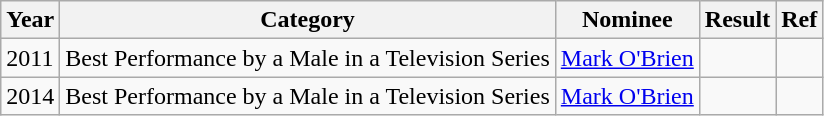<table class="wikitable">
<tr>
<th>Year</th>
<th>Category</th>
<th>Nominee</th>
<th>Result</th>
<th>Ref</th>
</tr>
<tr>
<td>2011</td>
<td>Best Performance by a Male in a Television Series</td>
<td><a href='#'>Mark O'Brien</a></td>
<td></td>
<td></td>
</tr>
<tr>
<td>2014</td>
<td>Best Performance by a Male in a Television Series</td>
<td><a href='#'>Mark O'Brien</a></td>
<td></td>
<td></td>
</tr>
</table>
